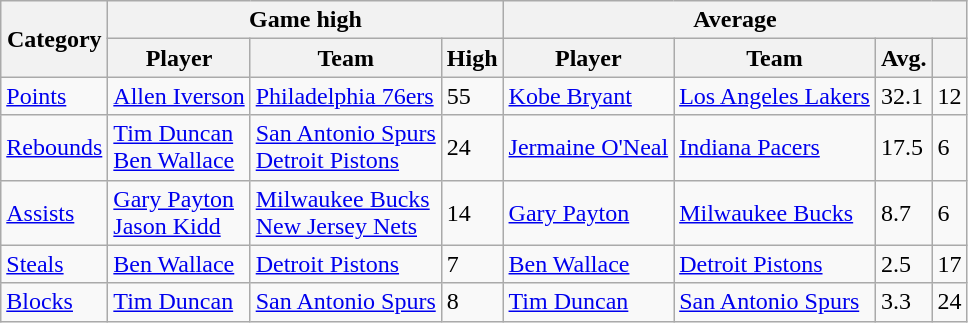<table class=wikitable style="text-align:left;">
<tr>
<th rowspan=2>Category</th>
<th colspan=3>Game high</th>
<th colspan=4>Average</th>
</tr>
<tr>
<th>Player</th>
<th>Team</th>
<th>High</th>
<th>Player</th>
<th>Team</th>
<th>Avg.</th>
<th></th>
</tr>
<tr>
<td><a href='#'>Points</a></td>
<td><a href='#'>Allen Iverson</a></td>
<td><a href='#'>Philadelphia 76ers</a></td>
<td>55</td>
<td><a href='#'>Kobe Bryant</a></td>
<td><a href='#'>Los Angeles Lakers</a></td>
<td>32.1</td>
<td>12</td>
</tr>
<tr>
<td><a href='#'>Rebounds</a></td>
<td><a href='#'>Tim Duncan</a><br><a href='#'>Ben Wallace</a></td>
<td><a href='#'>San Antonio Spurs</a><br><a href='#'>Detroit Pistons</a></td>
<td>24</td>
<td><a href='#'>Jermaine O'Neal</a></td>
<td><a href='#'>Indiana Pacers</a></td>
<td>17.5</td>
<td>6</td>
</tr>
<tr>
<td><a href='#'>Assists</a></td>
<td><a href='#'>Gary Payton</a><br><a href='#'>Jason Kidd</a></td>
<td><a href='#'>Milwaukee Bucks</a><br><a href='#'>New Jersey Nets</a></td>
<td>14</td>
<td><a href='#'>Gary Payton</a></td>
<td><a href='#'>Milwaukee Bucks</a></td>
<td>8.7</td>
<td>6</td>
</tr>
<tr>
<td><a href='#'>Steals</a></td>
<td><a href='#'>Ben Wallace</a></td>
<td><a href='#'>Detroit Pistons</a></td>
<td>7</td>
<td><a href='#'>Ben Wallace</a></td>
<td><a href='#'>Detroit Pistons</a></td>
<td>2.5</td>
<td>17</td>
</tr>
<tr>
<td><a href='#'>Blocks</a></td>
<td><a href='#'>Tim Duncan</a></td>
<td><a href='#'>San Antonio Spurs</a></td>
<td>8</td>
<td><a href='#'>Tim Duncan</a></td>
<td><a href='#'>San Antonio Spurs</a></td>
<td>3.3</td>
<td>24</td>
</tr>
</table>
